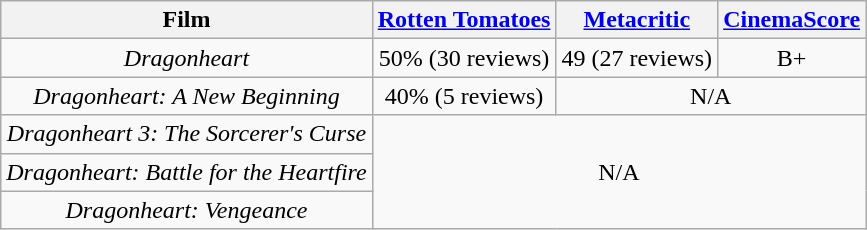<table class="wikitable sortable" border="1" style="text-align:center;">
<tr>
<th>Film</th>
<th><a href='#'>Rotten Tomatoes</a></th>
<th><a href='#'>Metacritic</a></th>
<th><a href='#'>CinemaScore</a></th>
</tr>
<tr>
<td><em>Dragonheart</em></td>
<td>50% (30 reviews)</td>
<td>49 (27 reviews)</td>
<td>B+</td>
</tr>
<tr>
<td><em>Dragonheart: A New Beginning</em></td>
<td>40% (5 reviews)</td>
<td colspan="2">N/A</td>
</tr>
<tr>
<td><em>Dragonheart 3: The Sorcerer's Curse</em></td>
<td colspan="3" rowspan="3">N/A</td>
</tr>
<tr>
<td><em>Dragonheart: Battle for the Heartfire</em></td>
</tr>
<tr>
<td><em>Dragonheart: Vengeance</em></td>
</tr>
</table>
